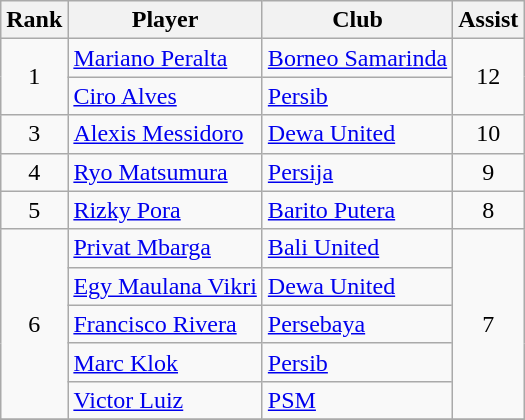<table class="wikitable" style="text-align:center">
<tr>
<th>Rank</th>
<th>Player</th>
<th>Club</th>
<th>Assist</th>
</tr>
<tr>
<td rowspan="2">1</td>
<td align="left"> <a href='#'>Mariano Peralta</a></td>
<td align="left"><a href='#'>Borneo Samarinda</a></td>
<td rowspan="2">12</td>
</tr>
<tr>
<td align="left"> <a href='#'>Ciro Alves</a></td>
<td align="left"><a href='#'>Persib</a></td>
</tr>
<tr>
<td>3</td>
<td align="left"> <a href='#'>Alexis Messidoro</a></td>
<td align="left"><a href='#'>Dewa United</a></td>
<td>10</td>
</tr>
<tr>
<td>4</td>
<td align="left"> <a href='#'>Ryo Matsumura</a></td>
<td align="left"><a href='#'>Persija</a></td>
<td>9</td>
</tr>
<tr>
<td>5</td>
<td align="left"> <a href='#'>Rizky Pora</a></td>
<td align="left"><a href='#'>Barito Putera</a></td>
<td>8</td>
</tr>
<tr>
<td rowspan="5">6</td>
<td align="left"> <a href='#'>Privat Mbarga</a></td>
<td align="left"><a href='#'>Bali United</a></td>
<td rowspan="5">7</td>
</tr>
<tr>
<td align="left"> <a href='#'>Egy Maulana Vikri</a></td>
<td align="left"><a href='#'>Dewa United</a></td>
</tr>
<tr>
<td align="left"> <a href='#'>Francisco Rivera</a></td>
<td align="left"><a href='#'>Persebaya</a></td>
</tr>
<tr>
<td align="left"> <a href='#'>Marc Klok</a></td>
<td align="left"><a href='#'>Persib</a></td>
</tr>
<tr>
<td align="left"> <a href='#'>Victor Luiz</a></td>
<td align="left"><a href='#'>PSM</a></td>
</tr>
<tr>
</tr>
</table>
